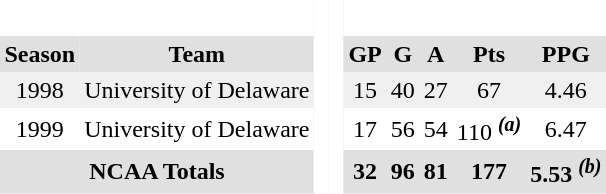<table BORDER="0" CELLPADDING="3" CELLSPACING="0" ID="Table3">
<tr ALIGN="center" bgcolor="#e0e0e0">
<th ALIGN="center" colspan="2" bgcolor="#ffffff"> </th>
<th ALIGN="center" rowspan="99" bgcolor="#ffffff"> </th>
<th ALIGN="center" rowspan="99" bgcolor="#ffffff"> </th>
</tr>
<tr ALIGN="center" bgcolor="#e0e0e0">
<th ALIGN="center">Season</th>
<th ALIGN="center">Team</th>
<th ALIGN="center">GP</th>
<th ALIGN="center">G</th>
<th ALIGN="center">A</th>
<th ALIGN="center">Pts</th>
<th ALIGN="center">PPG</th>
</tr>
<tr ALIGN="center" bgcolor="#f0f0f0">
<td ALIGN="center">1998</td>
<td ALIGN="center">University of Delaware</td>
<td ALIGN="center">15</td>
<td ALIGN="center">40</td>
<td ALIGN="center">27</td>
<td ALIGN="center">67</td>
<td ALIGN="center">4.46</td>
</tr>
<tr ALIGN="center">
<td ALIGN="center">1999</td>
<td ALIGN="center">University of Delaware</td>
<td ALIGN="center">17</td>
<td ALIGN="center">56</td>
<td ALIGN="center">54</td>
<td ALIGN="center">110 <sup><strong><em>(a)</em></strong></sup></td>
<td ALIGN="center">6.47</td>
</tr>
<tr ALIGN="center" bgcolor="#e0e0e0">
<th colspan="2">NCAA Totals</th>
<th ALIGN="center">32</th>
<th ALIGN="center">96</th>
<th ALIGN="center">81</th>
<th ALIGN="center">177</th>
<th ALIGN="center">5.53 <sup><strong><em>(b)</em></strong></sup></th>
</tr>
</table>
